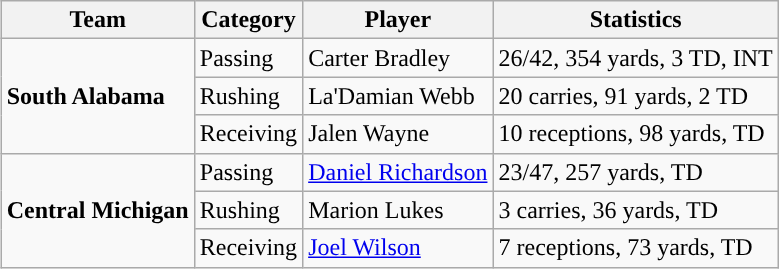<table class="wikitable" style="float: right;">
<tr>
<th>Team</th>
<th>Category</th>
<th>Player</th>
<th>Statistics</th>
</tr>
<tr>
<td rowspan=3><strong>South Alabama</strong></td>
<td>Passing</td>
<td>Carter Bradley</td>
<td>26/42, 354 yards, 3 TD, INT</td>
</tr>
<tr>
<td>Rushing</td>
<td>La'Damian Webb</td>
<td>20 carries, 91 yards, 2 TD</td>
</tr>
<tr>
<td>Receiving</td>
<td>Jalen Wayne</td>
<td>10 receptions, 98 yards, TD</td>
</tr>
<tr>
<td rowspan=3><strong>Central Michigan</strong></td>
<td>Passing</td>
<td><a href='#'>Daniel Richardson</a></td>
<td>23/47, 257 yards, TD</td>
</tr>
<tr>
<td>Rushing</td>
<td>Marion Lukes</td>
<td>3 carries, 36 yards, TD</td>
</tr>
<tr>
<td>Receiving</td>
<td><a href='#'>Joel Wilson</a></td>
<td>7 receptions, 73 yards, TD</td>
</tr>
</table>
